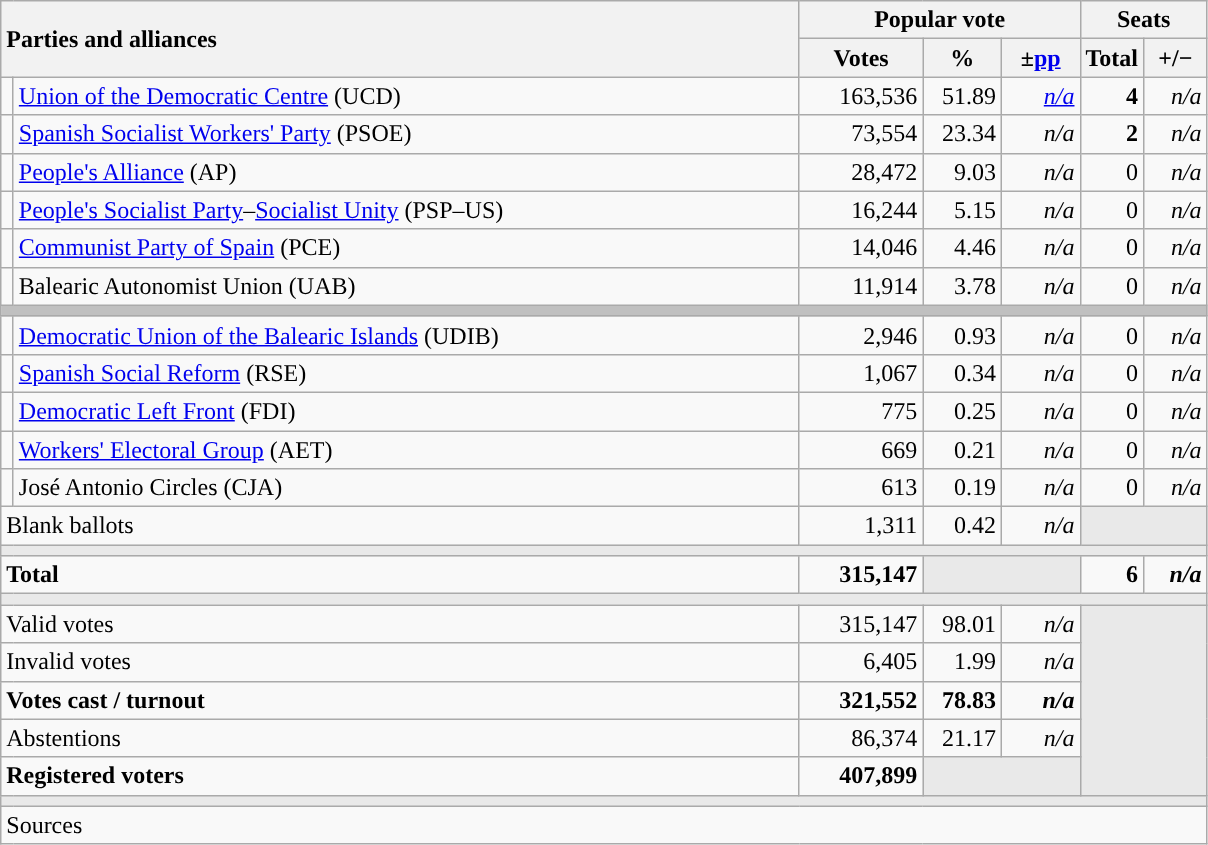<table class="wikitable" style="text-align:right;">
<tr>
<th style="text-align:left;" rowspan="2" colspan="2" width="525">Parties and alliances</th>
<th colspan="3">Popular vote</th>
<th colspan="2">Seats</th>
</tr>
<tr>
<th width="75">Votes</th>
<th width="45">%</th>
<th width="45">±<a href='#'>pp</a></th>
<th width="35">Total</th>
<th width="35">+/−</th>
</tr>
<tr>
<td width="1" style="color:inherit;background:"></td>
<td align="left"><a href='#'>Union of the Democratic Centre</a> (UCD)</td>
<td>163,536</td>
<td>51.89</td>
<td><em><a href='#'>n/a</a></em></td>
<td><strong>4</strong></td>
<td><em>n/a</em></td>
</tr>
<tr>
<td style="color:inherit;background:"></td>
<td align="left"><a href='#'>Spanish Socialist Workers' Party</a> (PSOE)</td>
<td>73,554</td>
<td>23.34</td>
<td><em>n/a</em></td>
<td><strong>2</strong></td>
<td><em>n/a</em></td>
</tr>
<tr>
<td style="color:inherit;background:"></td>
<td align="left"><a href='#'>People's Alliance</a> (AP)</td>
<td>28,472</td>
<td>9.03</td>
<td><em>n/a</em></td>
<td>0</td>
<td><em>n/a</em></td>
</tr>
<tr>
<td style="color:inherit;background:"></td>
<td align="left"><a href='#'>People's Socialist Party</a>–<a href='#'>Socialist Unity</a> (PSP–US)</td>
<td>16,244</td>
<td>5.15</td>
<td><em>n/a</em></td>
<td>0</td>
<td><em>n/a</em></td>
</tr>
<tr>
<td style="color:inherit;background:"></td>
<td align="left"><a href='#'>Communist Party of Spain</a> (PCE)</td>
<td>14,046</td>
<td>4.46</td>
<td><em>n/a</em></td>
<td>0</td>
<td><em>n/a</em></td>
</tr>
<tr>
<td style="color:inherit;background:"></td>
<td align="left">Balearic Autonomist Union (UAB)</td>
<td>11,914</td>
<td>3.78</td>
<td><em>n/a</em></td>
<td>0</td>
<td><em>n/a</em></td>
</tr>
<tr>
<td colspan="7" bgcolor="#C0C0C0"></td>
</tr>
<tr>
<td style="color:inherit;background:"></td>
<td align="left"><a href='#'>Democratic Union of the Balearic Islands</a> (UDIB)</td>
<td>2,946</td>
<td>0.93</td>
<td><em>n/a</em></td>
<td>0</td>
<td><em>n/a</em></td>
</tr>
<tr>
<td style="color:inherit;background:"></td>
<td align="left"><a href='#'>Spanish Social Reform</a> (RSE)</td>
<td>1,067</td>
<td>0.34</td>
<td><em>n/a</em></td>
<td>0</td>
<td><em>n/a</em></td>
</tr>
<tr>
<td style="color:inherit;background:"></td>
<td align="left"><a href='#'>Democratic Left Front</a> (FDI)</td>
<td>775</td>
<td>0.25</td>
<td><em>n/a</em></td>
<td>0</td>
<td><em>n/a</em></td>
</tr>
<tr>
<td style="color:inherit;background:"></td>
<td align="left"><a href='#'>Workers' Electoral Group</a> (AET)</td>
<td>669</td>
<td>0.21</td>
<td><em>n/a</em></td>
<td>0</td>
<td><em>n/a</em></td>
</tr>
<tr>
<td style="color:inherit;background:"></td>
<td align="left">José Antonio Circles (CJA)</td>
<td>613</td>
<td>0.19</td>
<td><em>n/a</em></td>
<td>0</td>
<td><em>n/a</em></td>
</tr>
<tr>
<td align="left" colspan="2">Blank ballots</td>
<td>1,311</td>
<td>0.42</td>
<td><em>n/a</em></td>
<td bgcolor="#E9E9E9" colspan="2"></td>
</tr>
<tr>
<td colspan="7" bgcolor="#E9E9E9"></td>
</tr>
<tr style="font-weight:bold;">
<td align="left" colspan="2">Total</td>
<td>315,147</td>
<td bgcolor="#E9E9E9" colspan="2"></td>
<td>6</td>
<td><em>n/a</em></td>
</tr>
<tr>
<td colspan="7" bgcolor="#E9E9E9"></td>
</tr>
<tr>
<td align="left" colspan="2">Valid votes</td>
<td>315,147</td>
<td>98.01</td>
<td><em>n/a</em></td>
<td bgcolor="#E9E9E9" colspan="2" rowspan="5"></td>
</tr>
<tr>
<td align="left" colspan="2">Invalid votes</td>
<td>6,405</td>
<td>1.99</td>
<td><em>n/a</em></td>
</tr>
<tr style="font-weight:bold;">
<td align="left" colspan="2">Votes cast / turnout</td>
<td>321,552</td>
<td>78.83</td>
<td><em>n/a</em></td>
</tr>
<tr>
<td align="left" colspan="2">Abstentions</td>
<td>86,374</td>
<td>21.17</td>
<td><em>n/a</em></td>
</tr>
<tr style="font-weight:bold;">
<td align="left" colspan="2">Registered voters</td>
<td>407,899</td>
<td bgcolor="#E9E9E9" colspan="2"></td>
</tr>
<tr>
<td colspan="7" bgcolor="#E9E9E9"></td>
</tr>
<tr>
<td align="left" colspan="7">Sources</td>
</tr>
</table>
